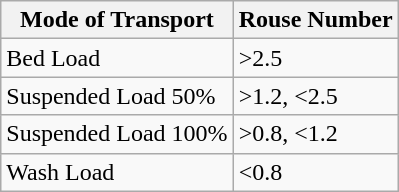<table class="wikitable">
<tr>
<th>Mode of Transport</th>
<th>Rouse Number</th>
</tr>
<tr>
<td>Bed Load</td>
<td>>2.5</td>
</tr>
<tr>
<td>Suspended Load 50%</td>
<td>>1.2, <2.5</td>
</tr>
<tr>
<td>Suspended Load 100%</td>
<td>>0.8, <1.2</td>
</tr>
<tr>
<td>Wash Load</td>
<td><0.8</td>
</tr>
</table>
